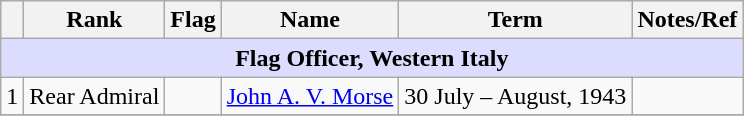<table class="wikitable">
<tr>
<th></th>
<th>Rank</th>
<th>Flag</th>
<th>Name</th>
<th>Term</th>
<th>Notes/Ref</th>
</tr>
<tr>
<td colspan="6" align="center" style="background:#dcdcfe;"><strong>Flag Officer, Western Italy</strong> </td>
</tr>
<tr>
<td>1</td>
<td>Rear Admiral</td>
<td></td>
<td><a href='#'>John A. V. Morse</a></td>
<td>30 July – August, 1943</td>
<td></td>
</tr>
<tr>
</tr>
</table>
